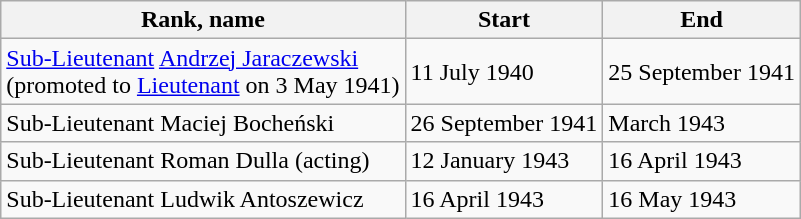<table class="wikitable">
<tr>
<th>Rank, name</th>
<th>Start</th>
<th>End</th>
</tr>
<tr>
<td><a href='#'>Sub-Lieutenant</a> <a href='#'>Andrzej Jaraczewski</a><br>(promoted to <a href='#'>Lieutenant</a> on 3 May 1941)</td>
<td>11 July 1940</td>
<td>25 September 1941</td>
</tr>
<tr>
<td>Sub-Lieutenant Maciej Bocheński</td>
<td>26 September 1941</td>
<td>March 1943</td>
</tr>
<tr>
<td>Sub-Lieutenant Roman Dulla (acting)</td>
<td>12 January 1943</td>
<td>16 April 1943</td>
</tr>
<tr>
<td>Sub-Lieutenant Ludwik Antoszewicz</td>
<td>16 April 1943</td>
<td>16 May 1943</td>
</tr>
</table>
